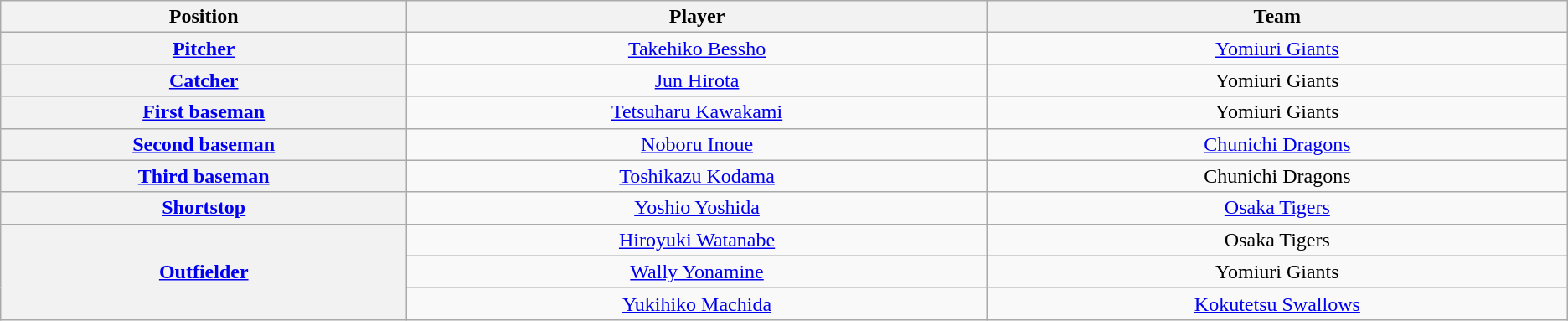<table class="wikitable" style="text-align:center;">
<tr>
<th scope="col" width="7%">Position</th>
<th scope="col" width="10%">Player</th>
<th scope="col" width="10%">Team</th>
</tr>
<tr>
<th scope="row" style="text-align:center;"><a href='#'>Pitcher</a></th>
<td><a href='#'>Takehiko Bessho</a></td>
<td><a href='#'>Yomiuri Giants</a></td>
</tr>
<tr>
<th scope="row" style="text-align:center;"><a href='#'>Catcher</a></th>
<td><a href='#'>Jun Hirota</a></td>
<td>Yomiuri Giants</td>
</tr>
<tr>
<th scope="row" style="text-align:center;"><a href='#'>First baseman</a></th>
<td><a href='#'>Tetsuharu Kawakami</a></td>
<td>Yomiuri Giants</td>
</tr>
<tr>
<th scope="row" style="text-align:center;"><a href='#'>Second baseman</a></th>
<td><a href='#'>Noboru Inoue</a></td>
<td><a href='#'>Chunichi Dragons</a></td>
</tr>
<tr>
<th scope="row" style="text-align:center;"><a href='#'>Third baseman</a></th>
<td><a href='#'>Toshikazu Kodama</a></td>
<td>Chunichi Dragons</td>
</tr>
<tr>
<th scope="row" style="text-align:center;"><a href='#'>Shortstop</a></th>
<td><a href='#'>Yoshio Yoshida</a></td>
<td><a href='#'>Osaka Tigers</a></td>
</tr>
<tr>
<th scope="row" style="text-align:center;" rowspan=3><a href='#'>Outfielder</a></th>
<td><a href='#'>Hiroyuki Watanabe</a></td>
<td>Osaka Tigers</td>
</tr>
<tr>
<td><a href='#'>Wally Yonamine</a></td>
<td>Yomiuri Giants</td>
</tr>
<tr>
<td><a href='#'>Yukihiko Machida</a></td>
<td><a href='#'>Kokutetsu Swallows</a></td>
</tr>
</table>
